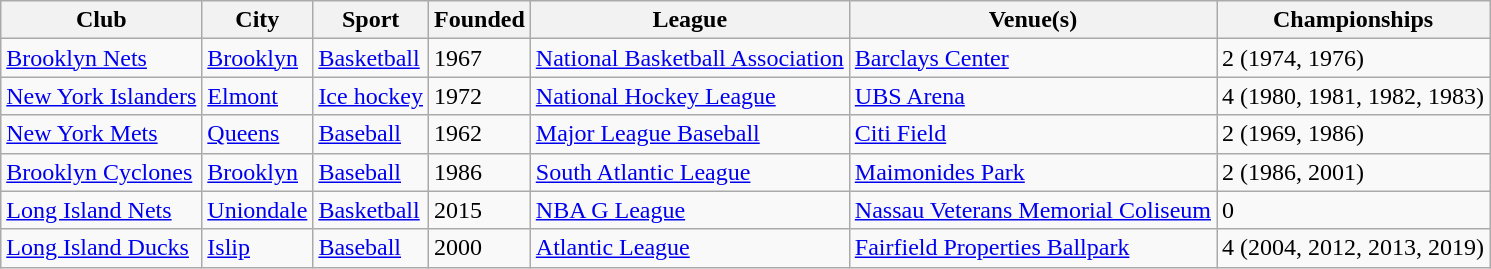<table class="wikitable sortable">
<tr>
<th>Club</th>
<th>City</th>
<th>Sport</th>
<th>Founded</th>
<th>League</th>
<th>Venue(s)</th>
<th>Championships</th>
</tr>
<tr>
<td><a href='#'>Brooklyn Nets</a></td>
<td><a href='#'>Brooklyn</a></td>
<td><a href='#'>Basketball</a></td>
<td>1967</td>
<td><a href='#'>National Basketball Association</a></td>
<td><a href='#'>Barclays Center</a></td>
<td>2 (1974, 1976)</td>
</tr>
<tr>
<td><a href='#'>New York Islanders</a></td>
<td><a href='#'>Elmont</a></td>
<td><a href='#'>Ice hockey</a></td>
<td>1972</td>
<td><a href='#'>National Hockey League</a></td>
<td><a href='#'>UBS Arena</a></td>
<td>4 (1980, 1981, 1982, 1983)</td>
</tr>
<tr>
<td><a href='#'>New York Mets</a></td>
<td><a href='#'>Queens</a></td>
<td><a href='#'>Baseball</a></td>
<td>1962</td>
<td><a href='#'>Major League Baseball</a></td>
<td><a href='#'>Citi Field</a></td>
<td>2 (1969, 1986)</td>
</tr>
<tr>
<td><a href='#'>Brooklyn Cyclones</a></td>
<td><a href='#'>Brooklyn</a></td>
<td><a href='#'>Baseball</a></td>
<td>1986</td>
<td><a href='#'>South Atlantic League</a></td>
<td><a href='#'>Maimonides Park</a></td>
<td>2 (1986, 2001)</td>
</tr>
<tr>
<td><a href='#'>Long Island Nets</a></td>
<td><a href='#'>Uniondale</a></td>
<td><a href='#'>Basketball</a></td>
<td>2015</td>
<td><a href='#'>NBA G League</a></td>
<td><a href='#'>Nassau Veterans Memorial Coliseum</a></td>
<td>0</td>
</tr>
<tr>
<td><a href='#'>Long Island Ducks</a></td>
<td><a href='#'>Islip</a></td>
<td><a href='#'>Baseball</a></td>
<td>2000</td>
<td><a href='#'>Atlantic League</a></td>
<td><a href='#'>Fairfield Properties Ballpark</a></td>
<td>4 (2004, 2012, 2013, 2019)</td>
</tr>
</table>
